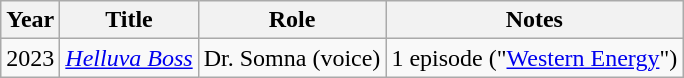<table class="wikitable sortable">
<tr>
<th>Year</th>
<th>Title</th>
<th>Role</th>
<th class="unsortable">Notes</th>
</tr>
<tr>
<td>2023</td>
<td><em><a href='#'>Helluva Boss</a></em></td>
<td>Dr. Somna (voice)</td>
<td>1 episode ("<a href='#'>Western Energy</a>")</td>
</tr>
</table>
